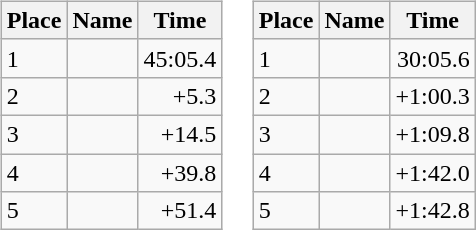<table border="0">
<tr>
<td valign="top"><br><table class="wikitable">
<tr>
<th>Place</th>
<th>Name</th>
<th>Time</th>
</tr>
<tr>
<td>1</td>
<td></td>
<td align="right">45:05.4</td>
</tr>
<tr>
<td>2</td>
<td></td>
<td align="right">+5.3</td>
</tr>
<tr>
<td>3</td>
<td></td>
<td align="right">+14.5</td>
</tr>
<tr>
<td>4</td>
<td></td>
<td align="right">+39.8</td>
</tr>
<tr>
<td>5</td>
<td></td>
<td align="right">+51.4</td>
</tr>
</table>
</td>
<td valign="top"><br><table class="wikitable">
<tr>
<th>Place</th>
<th>Name</th>
<th>Time</th>
</tr>
<tr>
<td>1</td>
<td></td>
<td align="right">30:05.6</td>
</tr>
<tr>
<td>2</td>
<td></td>
<td align="right">+1:00.3</td>
</tr>
<tr>
<td>3</td>
<td></td>
<td align="right">+1:09.8</td>
</tr>
<tr>
<td>4</td>
<td></td>
<td align="right">+1:42.0</td>
</tr>
<tr>
<td>5</td>
<td></td>
<td align="right">+1:42.8</td>
</tr>
</table>
</td>
</tr>
</table>
